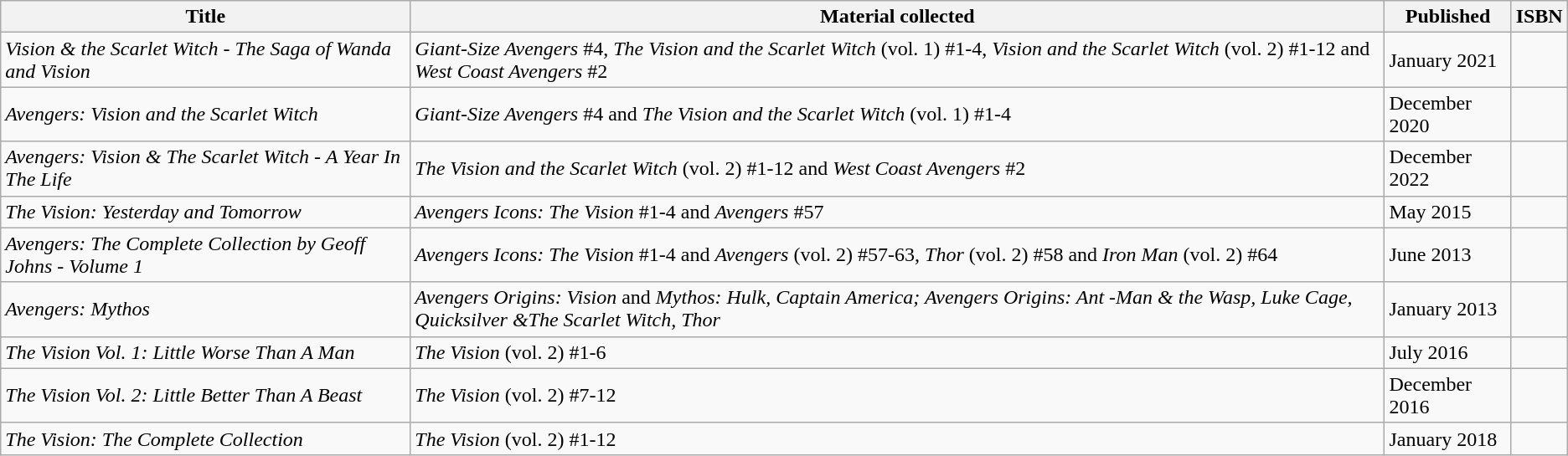<table class="wikitable">
<tr>
<th>Title</th>
<th>Material collected</th>
<th>Published</th>
<th>ISBN</th>
</tr>
<tr>
<td><em>Vision & the Scarlet Witch - The Saga of Wanda and Vision</em></td>
<td><em>Giant-Size Avengers</em> #4, <em>The Vision and the Scarlet Witch</em> (vol. 1) #1-4, <em>Vision and the Scarlet Witch</em> (vol. 2) #1-12 and <em>West Coast Avengers</em> #2</td>
<td>January 2021</td>
<td></td>
</tr>
<tr>
<td><em>Avengers: Vision and the Scarlet Witch</em></td>
<td><em>Giant-Size Avengers</em> #4 and <em>The Vision and the Scarlet Witch</em> (vol. 1) #1-4</td>
<td>December 2020</td>
<td></td>
</tr>
<tr>
<td><em>Avengers: Vision & The Scarlet Witch - A Year In The Life</em></td>
<td><em>The Vision and the Scarlet Witch</em> (vol. 2) #1-12 and <em>West Coast Avengers</em> #2</td>
<td>December 2022</td>
<td></td>
</tr>
<tr>
<td><em>The Vision: Yesterday and Tomorrow</em></td>
<td><em>Avengers Icons: The Vision</em> #1-4 and <em>Avengers</em> #57</td>
<td>May 2015</td>
<td></td>
</tr>
<tr>
<td><em>Avengers: The Complete Collection by Geoff Johns - Volume 1</em></td>
<td><em>Avengers Icons: The Vision</em> #1-4 and <em>Avengers</em> (vol. 2) #57-63,  <em>Thor</em> (vol. 2) #58 and <em>Iron Man</em> (vol. 2) #64</td>
<td>June 2013</td>
<td></td>
</tr>
<tr>
<td><em>Avengers: Mythos</em></td>
<td><em>Avengers Origins: Vision</em> and <em>Mythos: Hulk, Captain America; Avengers Origins: Ant -Man & the Wasp, Luke Cage, Quicksilver &The Scarlet Witch, Thor</em></td>
<td>January 2013</td>
<td></td>
</tr>
<tr>
<td><em>The Vision Vol. 1: Little Worse Than A Man</em></td>
<td><em>The Vision</em> (vol. 2) #1-6</td>
<td>July 2016</td>
<td></td>
</tr>
<tr>
<td><em>The Vision Vol. 2: Little Better Than A Beast</em></td>
<td><em>The Vision</em> (vol. 2) #7-12</td>
<td>December 2016</td>
<td></td>
</tr>
<tr>
<td><em>The Vision: The Complete Collection</em></td>
<td><em>The Vision</em> (vol. 2) #1-12</td>
<td>January 2018</td>
<td></td>
</tr>
</table>
